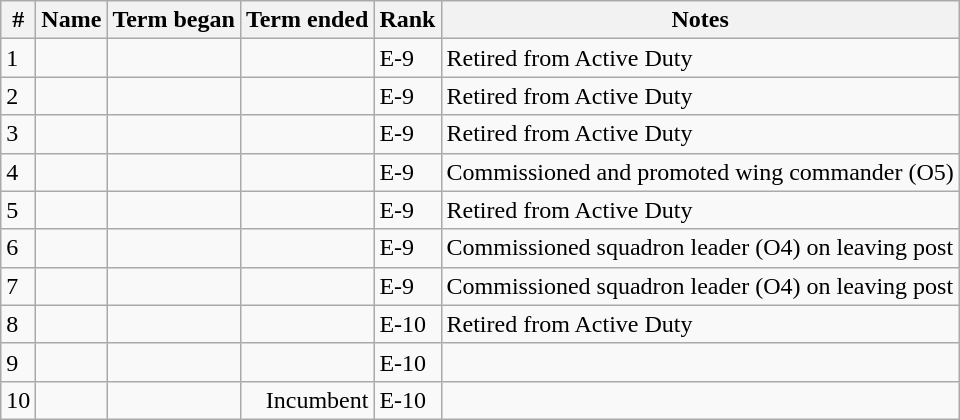<table class="wikitable sortable">
<tr>
<th>#</th>
<th>Name</th>
<th>Term began</th>
<th>Term ended</th>
<th>Rank</th>
<th>Notes</th>
</tr>
<tr>
<td>1</td>
<td> </td>
<td align=right></td>
<td align=right></td>
<td>E-9</td>
<td>Retired from Active Duty</td>
</tr>
<tr>
<td>2</td>
<td> </td>
<td align=right></td>
<td align=right></td>
<td>E-9</td>
<td>Retired from Active Duty</td>
</tr>
<tr>
<td>3</td>
<td></td>
<td align=right></td>
<td align=right></td>
<td>E-9</td>
<td>Retired from Active Duty</td>
</tr>
<tr>
<td>4</td>
<td> </td>
<td align=right></td>
<td align=right></td>
<td>E-9</td>
<td>Commissioned and promoted wing commander (O5) </td>
</tr>
<tr>
<td>5</td>
<td> </td>
<td align=right></td>
<td align=right></td>
<td>E-9</td>
<td>Retired from Active Duty</td>
</tr>
<tr>
<td>6</td>
<td> </td>
<td align=right></td>
<td align=right></td>
<td>E-9</td>
<td>Commissioned squadron leader (O4) on leaving post</td>
</tr>
<tr>
<td>7</td>
<td> </td>
<td align=right></td>
<td align=right></td>
<td>E-9</td>
<td>Commissioned squadron leader (O4) on leaving post</td>
</tr>
<tr>
<td>8</td>
<td></td>
<td align=right></td>
<td align=right></td>
<td>E-10</td>
<td>Retired from Active Duty</td>
</tr>
<tr>
<td>9</td>
<td> </td>
<td align=right></td>
<td align=right></td>
<td>E-10</td>
<td></td>
</tr>
<tr>
<td>10</td>
<td></td>
<td align=right></td>
<td align=right>Incumbent</td>
<td>E-10</td>
<td></td>
</tr>
</table>
